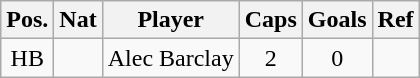<table class="wikitable" style="text-align:center; border:1px #aaa solid;">
<tr>
<th>Pos.</th>
<th>Nat</th>
<th>Player</th>
<th>Caps</th>
<th>Goals</th>
<th>Ref</th>
</tr>
<tr>
<td>HB</td>
<td></td>
<td style="text-align:left;">Alec Barclay</td>
<td>2</td>
<td>0</td>
<td></td>
</tr>
</table>
